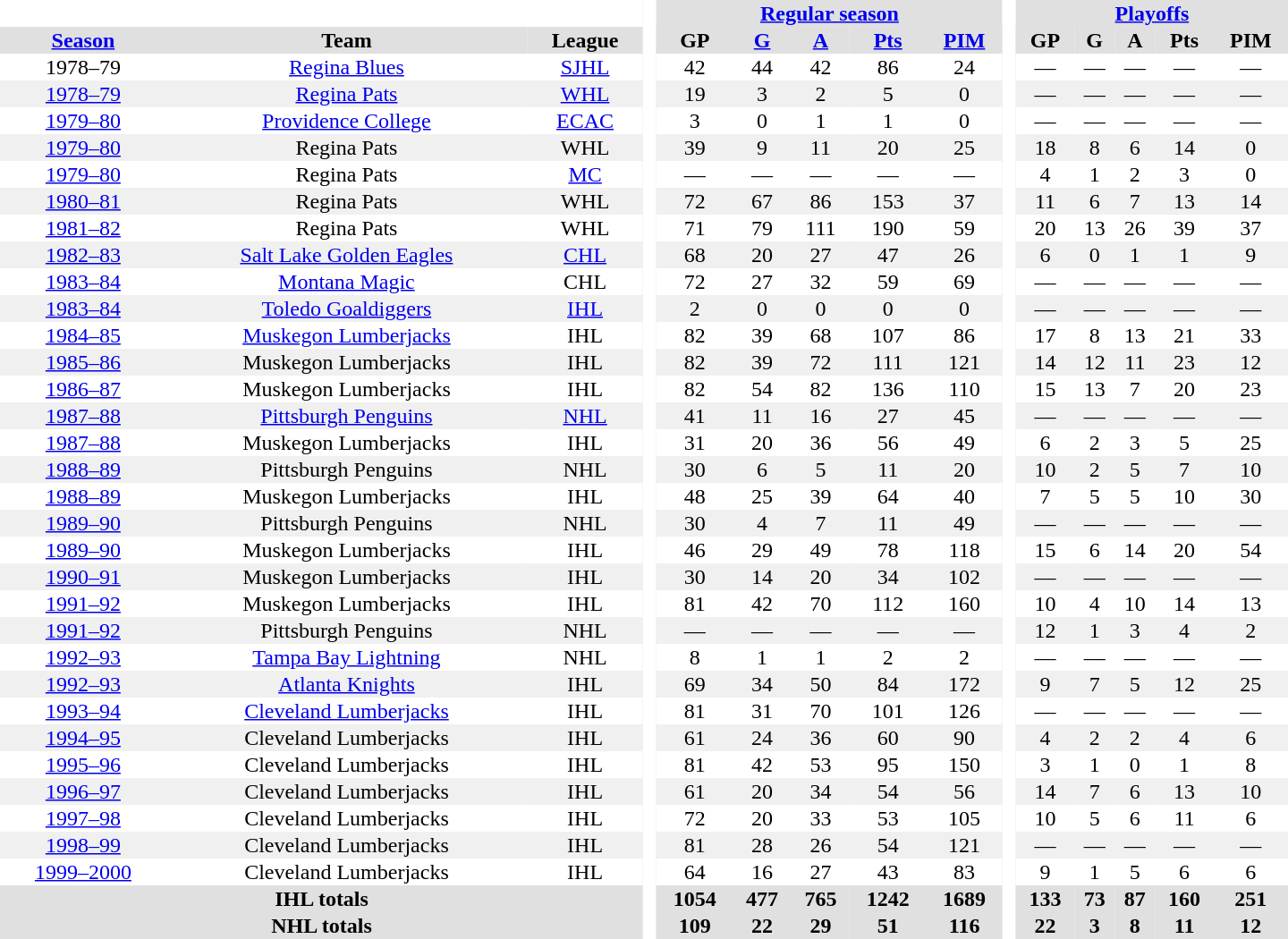<table border="0" cellpadding="1" cellspacing="0" style="text-align:center; width:60em">
<tr bgcolor="#e0e0e0">
<th colspan="3" bgcolor="#ffffff"> </th>
<th rowspan="99" bgcolor="#ffffff"> </th>
<th colspan="5"><a href='#'>Regular season</a></th>
<th rowspan="99" bgcolor="#ffffff"> </th>
<th colspan="5"><a href='#'>Playoffs</a></th>
</tr>
<tr bgcolor="#e0e0e0">
<th><a href='#'>Season</a></th>
<th>Team</th>
<th>League</th>
<th>GP</th>
<th><a href='#'>G</a></th>
<th><a href='#'>A</a></th>
<th><a href='#'>Pts</a></th>
<th><a href='#'>PIM</a></th>
<th>GP</th>
<th>G</th>
<th>A</th>
<th>Pts</th>
<th>PIM</th>
</tr>
<tr>
<td>1978–79</td>
<td><a href='#'>Regina Blues</a></td>
<td><a href='#'>SJHL</a></td>
<td>42</td>
<td>44</td>
<td>42</td>
<td>86</td>
<td>24</td>
<td>—</td>
<td>—</td>
<td>—</td>
<td>—</td>
<td>—</td>
</tr>
<tr bgcolor="#f0f0f0">
<td><a href='#'>1978–79</a></td>
<td><a href='#'>Regina Pats</a></td>
<td><a href='#'>WHL</a></td>
<td>19</td>
<td>3</td>
<td>2</td>
<td>5</td>
<td>0</td>
<td>—</td>
<td>—</td>
<td>—</td>
<td>—</td>
<td>—</td>
</tr>
<tr>
<td><a href='#'>1979–80</a></td>
<td><a href='#'>Providence College</a></td>
<td><a href='#'>ECAC</a></td>
<td>3</td>
<td>0</td>
<td>1</td>
<td>1</td>
<td>0</td>
<td>—</td>
<td>—</td>
<td>—</td>
<td>—</td>
<td>—</td>
</tr>
<tr bgcolor="#f0f0f0">
<td><a href='#'>1979–80</a></td>
<td>Regina Pats</td>
<td>WHL</td>
<td>39</td>
<td>9</td>
<td>11</td>
<td>20</td>
<td>25</td>
<td>18</td>
<td>8</td>
<td>6</td>
<td>14</td>
<td>0</td>
</tr>
<tr>
<td><a href='#'>1979–80</a></td>
<td>Regina Pats</td>
<td><a href='#'>MC</a></td>
<td>—</td>
<td>—</td>
<td>—</td>
<td>—</td>
<td>—</td>
<td>4</td>
<td>1</td>
<td>2</td>
<td>3</td>
<td>0</td>
</tr>
<tr bgcolor="#f0f0f0">
<td><a href='#'>1980–81</a></td>
<td>Regina Pats</td>
<td>WHL</td>
<td>72</td>
<td>67</td>
<td>86</td>
<td>153</td>
<td>37</td>
<td>11</td>
<td>6</td>
<td>7</td>
<td>13</td>
<td>14</td>
</tr>
<tr>
<td><a href='#'>1981–82</a></td>
<td>Regina Pats</td>
<td>WHL</td>
<td>71</td>
<td>79</td>
<td>111</td>
<td>190</td>
<td>59</td>
<td>20</td>
<td>13</td>
<td>26</td>
<td>39</td>
<td>37</td>
</tr>
<tr style="background-color:#f0f0f0;">
<td><a href='#'>1982–83</a></td>
<td><a href='#'>Salt Lake Golden Eagles</a></td>
<td><a href='#'>CHL</a></td>
<td>68</td>
<td>20</td>
<td>27</td>
<td>47</td>
<td>26</td>
<td>6</td>
<td>0</td>
<td>1</td>
<td>1</td>
<td>9</td>
</tr>
<tr>
<td><a href='#'>1983–84</a></td>
<td><a href='#'>Montana Magic</a></td>
<td>CHL</td>
<td>72</td>
<td>27</td>
<td>32</td>
<td>59</td>
<td>69</td>
<td>—</td>
<td>—</td>
<td>—</td>
<td>—</td>
<td>—</td>
</tr>
<tr style="background-color:#f0f0f0;">
<td><a href='#'>1983–84</a></td>
<td><a href='#'>Toledo Goaldiggers</a></td>
<td><a href='#'>IHL</a></td>
<td>2</td>
<td>0</td>
<td>0</td>
<td>0</td>
<td>0</td>
<td>—</td>
<td>—</td>
<td>—</td>
<td>—</td>
<td>—</td>
</tr>
<tr>
<td><a href='#'>1984–85</a></td>
<td><a href='#'>Muskegon Lumberjacks</a></td>
<td>IHL</td>
<td>82</td>
<td>39</td>
<td>68</td>
<td>107</td>
<td>86</td>
<td>17</td>
<td>8</td>
<td>13</td>
<td>21</td>
<td>33</td>
</tr>
<tr style="background-color:#f0f0f0;">
<td><a href='#'>1985–86</a></td>
<td>Muskegon Lumberjacks</td>
<td>IHL</td>
<td>82</td>
<td>39</td>
<td>72</td>
<td>111</td>
<td>121</td>
<td>14</td>
<td>12</td>
<td>11</td>
<td>23</td>
<td>12</td>
</tr>
<tr>
<td><a href='#'>1986–87</a></td>
<td>Muskegon Lumberjacks</td>
<td>IHL</td>
<td>82</td>
<td>54</td>
<td>82</td>
<td>136</td>
<td>110</td>
<td>15</td>
<td>13</td>
<td>7</td>
<td>20</td>
<td>23</td>
</tr>
<tr style="background-color:#f0f0f0;">
<td><a href='#'>1987–88</a></td>
<td><a href='#'>Pittsburgh Penguins</a></td>
<td><a href='#'>NHL</a></td>
<td>41</td>
<td>11</td>
<td>16</td>
<td>27</td>
<td>45</td>
<td>—</td>
<td>—</td>
<td>—</td>
<td>—</td>
<td>—</td>
</tr>
<tr>
<td><a href='#'>1987–88</a></td>
<td>Muskegon Lumberjacks</td>
<td>IHL</td>
<td>31</td>
<td>20</td>
<td>36</td>
<td>56</td>
<td>49</td>
<td>6</td>
<td>2</td>
<td>3</td>
<td>5</td>
<td>25</td>
</tr>
<tr style="background-color:#f0f0f0;">
<td><a href='#'>1988–89</a></td>
<td>Pittsburgh Penguins</td>
<td>NHL</td>
<td>30</td>
<td>6</td>
<td>5</td>
<td>11</td>
<td>20</td>
<td>10</td>
<td>2</td>
<td>5</td>
<td>7</td>
<td>10</td>
</tr>
<tr>
<td><a href='#'>1988–89</a></td>
<td>Muskegon Lumberjacks</td>
<td>IHL</td>
<td>48</td>
<td>25</td>
<td>39</td>
<td>64</td>
<td>40</td>
<td>7</td>
<td>5</td>
<td>5</td>
<td>10</td>
<td>30</td>
</tr>
<tr style="background-color:#f0f0f0;">
<td><a href='#'>1989–90</a></td>
<td>Pittsburgh Penguins</td>
<td>NHL</td>
<td>30</td>
<td>4</td>
<td>7</td>
<td>11</td>
<td>49</td>
<td>—</td>
<td>—</td>
<td>—</td>
<td>—</td>
<td>—</td>
</tr>
<tr>
<td><a href='#'>1989–90</a></td>
<td>Muskegon Lumberjacks</td>
<td>IHL</td>
<td>46</td>
<td>29</td>
<td>49</td>
<td>78</td>
<td>118</td>
<td>15</td>
<td>6</td>
<td>14</td>
<td>20</td>
<td>54</td>
</tr>
<tr style="background-color:#f0f0f0;">
<td><a href='#'>1990–91</a></td>
<td>Muskegon Lumberjacks</td>
<td>IHL</td>
<td>30</td>
<td>14</td>
<td>20</td>
<td>34</td>
<td>102</td>
<td>—</td>
<td>—</td>
<td>—</td>
<td>—</td>
<td>—</td>
</tr>
<tr>
<td><a href='#'>1991–92</a></td>
<td>Muskegon Lumberjacks</td>
<td>IHL</td>
<td>81</td>
<td>42</td>
<td>70</td>
<td>112</td>
<td>160</td>
<td>10</td>
<td>4</td>
<td>10</td>
<td>14</td>
<td>13</td>
</tr>
<tr style="background-color:#f0f0f0;">
<td><a href='#'>1991–92</a></td>
<td>Pittsburgh Penguins</td>
<td>NHL</td>
<td>—</td>
<td>—</td>
<td>—</td>
<td>—</td>
<td>—</td>
<td>12</td>
<td>1</td>
<td>3</td>
<td>4</td>
<td>2</td>
</tr>
<tr>
<td><a href='#'>1992–93</a></td>
<td><a href='#'>Tampa Bay Lightning</a></td>
<td>NHL</td>
<td>8</td>
<td>1</td>
<td>1</td>
<td>2</td>
<td>2</td>
<td>—</td>
<td>—</td>
<td>—</td>
<td>—</td>
<td>—</td>
</tr>
<tr style="background-color:#f0f0f0;">
<td><a href='#'>1992–93</a></td>
<td><a href='#'>Atlanta Knights</a></td>
<td>IHL</td>
<td>69</td>
<td>34</td>
<td>50</td>
<td>84</td>
<td>172</td>
<td>9</td>
<td>7</td>
<td>5</td>
<td>12</td>
<td>25</td>
</tr>
<tr>
<td><a href='#'>1993–94</a></td>
<td><a href='#'>Cleveland Lumberjacks</a></td>
<td>IHL</td>
<td>81</td>
<td>31</td>
<td>70</td>
<td>101</td>
<td>126</td>
<td>—</td>
<td>—</td>
<td>—</td>
<td>—</td>
<td>—</td>
</tr>
<tr style="background-color:#f0f0f0;">
<td><a href='#'>1994–95</a></td>
<td>Cleveland Lumberjacks</td>
<td>IHL</td>
<td>61</td>
<td>24</td>
<td>36</td>
<td>60</td>
<td>90</td>
<td>4</td>
<td>2</td>
<td>2</td>
<td>4</td>
<td>6</td>
</tr>
<tr>
<td><a href='#'>1995–96</a></td>
<td>Cleveland Lumberjacks</td>
<td>IHL</td>
<td>81</td>
<td>42</td>
<td>53</td>
<td>95</td>
<td>150</td>
<td>3</td>
<td>1</td>
<td>0</td>
<td>1</td>
<td>8</td>
</tr>
<tr style="background-color:#f0f0f0;">
<td><a href='#'>1996–97</a></td>
<td>Cleveland Lumberjacks</td>
<td>IHL</td>
<td>61</td>
<td>20</td>
<td>34</td>
<td>54</td>
<td>56</td>
<td>14</td>
<td>7</td>
<td>6</td>
<td>13</td>
<td>10</td>
</tr>
<tr>
<td><a href='#'>1997–98</a></td>
<td>Cleveland Lumberjacks</td>
<td>IHL</td>
<td>72</td>
<td>20</td>
<td>33</td>
<td>53</td>
<td>105</td>
<td>10</td>
<td>5</td>
<td>6</td>
<td>11</td>
<td>6</td>
</tr>
<tr style="background-color:#f0f0f0;">
<td><a href='#'>1998–99</a></td>
<td>Cleveland Lumberjacks</td>
<td>IHL</td>
<td>81</td>
<td>28</td>
<td>26</td>
<td>54</td>
<td>121</td>
<td>—</td>
<td>—</td>
<td>—</td>
<td>—</td>
<td>—</td>
</tr>
<tr>
<td><a href='#'>1999–2000</a></td>
<td>Cleveland Lumberjacks</td>
<td>IHL</td>
<td>64</td>
<td>16</td>
<td>27</td>
<td>43</td>
<td>83</td>
<td>9</td>
<td>1</td>
<td>5</td>
<td>6</td>
<td>6</td>
</tr>
<tr bgcolor="#e0e0e0">
<th colspan="3">IHL totals</th>
<th>1054</th>
<th>477</th>
<th>765</th>
<th>1242</th>
<th>1689</th>
<th>133</th>
<th>73</th>
<th>87</th>
<th>160</th>
<th>251</th>
</tr>
<tr bgcolor="#e0e0e0">
<th colspan="3">NHL totals</th>
<th>109</th>
<th>22</th>
<th>29</th>
<th>51</th>
<th>116</th>
<th>22</th>
<th>3</th>
<th>8</th>
<th>11</th>
<th>12</th>
</tr>
</table>
